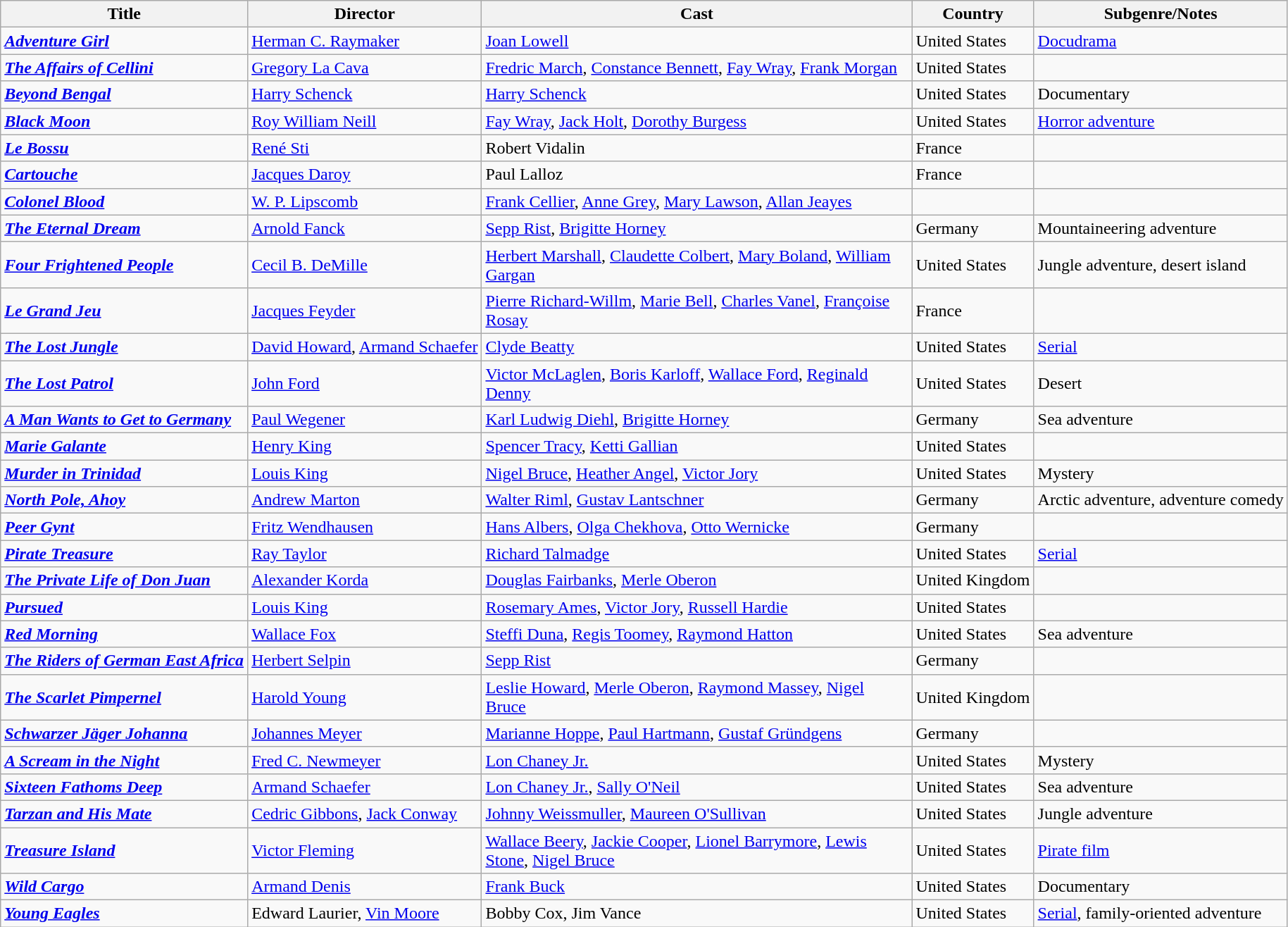<table class="wikitable">
<tr>
<th>Title</th>
<th>Director</th>
<th style="width: 400px;">Cast</th>
<th>Country</th>
<th>Subgenre/Notes</th>
</tr>
<tr>
<td><strong><em><a href='#'>Adventure Girl</a></em></strong></td>
<td><a href='#'>Herman C. Raymaker</a></td>
<td><a href='#'>Joan Lowell</a></td>
<td>United States</td>
<td><a href='#'>Docudrama</a></td>
</tr>
<tr>
<td><strong><em><a href='#'>The Affairs of Cellini</a></em></strong></td>
<td><a href='#'>Gregory La Cava</a></td>
<td><a href='#'>Fredric March</a>, <a href='#'>Constance Bennett</a>, <a href='#'>Fay Wray</a>, <a href='#'>Frank Morgan</a></td>
<td>United States</td>
<td></td>
</tr>
<tr>
<td><strong><em><a href='#'>Beyond Bengal</a></em></strong></td>
<td><a href='#'>Harry Schenck</a></td>
<td><a href='#'>Harry Schenck</a></td>
<td>United States</td>
<td>Documentary</td>
</tr>
<tr>
<td><strong><em><a href='#'>Black Moon</a></em></strong></td>
<td><a href='#'>Roy William Neill</a></td>
<td><a href='#'>Fay Wray</a>, <a href='#'>Jack Holt</a>, <a href='#'>Dorothy Burgess</a></td>
<td>United States</td>
<td><a href='#'>Horror adventure</a></td>
</tr>
<tr>
<td><strong><em><a href='#'>Le Bossu</a></em></strong></td>
<td><a href='#'>René Sti</a></td>
<td>Robert Vidalin</td>
<td>France</td>
<td></td>
</tr>
<tr>
<td><strong><em><a href='#'>Cartouche</a></em></strong></td>
<td><a href='#'>Jacques Daroy</a></td>
<td>Paul Lalloz</td>
<td>France</td>
<td></td>
</tr>
<tr>
<td><strong><em><a href='#'>Colonel Blood</a></em></strong></td>
<td><a href='#'>W. P. Lipscomb</a></td>
<td><a href='#'>Frank Cellier</a>, <a href='#'>Anne Grey</a>, <a href='#'>Mary Lawson</a>, <a href='#'>Allan Jeayes</a></td>
<td></td>
<td></td>
</tr>
<tr>
<td><strong><em><a href='#'>The Eternal Dream</a></em></strong></td>
<td><a href='#'>Arnold Fanck</a></td>
<td><a href='#'>Sepp Rist</a>, <a href='#'>Brigitte Horney</a></td>
<td>Germany</td>
<td>Mountaineering adventure</td>
</tr>
<tr>
<td><strong><em><a href='#'>Four Frightened People</a></em></strong></td>
<td><a href='#'>Cecil B. DeMille</a></td>
<td><a href='#'>Herbert Marshall</a>, <a href='#'>Claudette Colbert</a>, <a href='#'>Mary Boland</a>, <a href='#'>William Gargan</a></td>
<td>United States</td>
<td>Jungle adventure, desert island</td>
</tr>
<tr>
<td><strong><em><a href='#'>Le Grand Jeu</a></em></strong></td>
<td><a href='#'>Jacques Feyder</a></td>
<td><a href='#'>Pierre Richard-Willm</a>, <a href='#'>Marie Bell</a>, <a href='#'>Charles Vanel</a>, <a href='#'>Françoise Rosay</a></td>
<td>France</td>
<td></td>
</tr>
<tr>
<td><strong><em><a href='#'>The Lost Jungle</a></em></strong></td>
<td><a href='#'>David Howard</a>, <a href='#'>Armand Schaefer</a></td>
<td><a href='#'>Clyde Beatty</a></td>
<td>United States</td>
<td><a href='#'>Serial</a></td>
</tr>
<tr>
<td><strong><em><a href='#'>The Lost Patrol</a></em></strong></td>
<td><a href='#'>John Ford</a></td>
<td><a href='#'>Victor McLaglen</a>, <a href='#'>Boris Karloff</a>, <a href='#'>Wallace Ford</a>, <a href='#'>Reginald Denny</a></td>
<td>United States</td>
<td>Desert</td>
</tr>
<tr>
<td><strong><em><a href='#'>A Man Wants to Get to Germany</a></em></strong></td>
<td><a href='#'>Paul Wegener</a></td>
<td><a href='#'>Karl Ludwig Diehl</a>, <a href='#'>Brigitte Horney</a></td>
<td>Germany</td>
<td>Sea adventure</td>
</tr>
<tr>
<td><strong><em><a href='#'>Marie Galante</a></em></strong></td>
<td><a href='#'>Henry King</a></td>
<td><a href='#'>Spencer Tracy</a>, <a href='#'>Ketti Gallian</a></td>
<td>United States</td>
<td></td>
</tr>
<tr>
<td><strong><em><a href='#'>Murder in Trinidad</a></em></strong></td>
<td><a href='#'>Louis King</a></td>
<td><a href='#'>Nigel Bruce</a>, <a href='#'>Heather Angel</a>, <a href='#'>Victor Jory</a></td>
<td>United States</td>
<td>Mystery</td>
</tr>
<tr>
<td><strong><em><a href='#'>North Pole, Ahoy</a></em></strong></td>
<td><a href='#'>Andrew Marton</a></td>
<td><a href='#'>Walter Riml</a>, <a href='#'>Gustav Lantschner</a></td>
<td>Germany</td>
<td>Arctic adventure, adventure comedy</td>
</tr>
<tr>
<td><strong><em><a href='#'>Peer Gynt</a></em></strong></td>
<td><a href='#'>Fritz Wendhausen</a></td>
<td><a href='#'>Hans Albers</a>, <a href='#'>Olga Chekhova</a>, <a href='#'>Otto Wernicke</a></td>
<td>Germany</td>
<td></td>
</tr>
<tr>
<td><strong><em><a href='#'>Pirate Treasure</a></em></strong></td>
<td><a href='#'>Ray Taylor</a></td>
<td><a href='#'>Richard Talmadge</a></td>
<td>United States</td>
<td><a href='#'>Serial</a></td>
</tr>
<tr>
<td><strong><em><a href='#'>The Private Life of Don Juan</a></em></strong></td>
<td><a href='#'>Alexander Korda</a></td>
<td><a href='#'>Douglas Fairbanks</a>, <a href='#'>Merle Oberon</a></td>
<td>United Kingdom</td>
<td></td>
</tr>
<tr>
<td><strong><em><a href='#'>Pursued</a></em></strong></td>
<td><a href='#'>Louis King</a></td>
<td><a href='#'>Rosemary Ames</a>, <a href='#'>Victor Jory</a>, <a href='#'>Russell Hardie</a></td>
<td>United States</td>
<td></td>
</tr>
<tr>
<td><strong><em><a href='#'>Red Morning</a></em></strong></td>
<td><a href='#'>Wallace Fox</a></td>
<td><a href='#'>Steffi Duna</a>, <a href='#'>Regis Toomey</a>, <a href='#'>Raymond Hatton</a></td>
<td>United States</td>
<td>Sea adventure</td>
</tr>
<tr>
<td><strong><em><a href='#'>The Riders of German East Africa</a></em></strong></td>
<td><a href='#'>Herbert Selpin</a></td>
<td><a href='#'>Sepp Rist</a></td>
<td>Germany</td>
<td></td>
</tr>
<tr>
<td><strong><em><a href='#'>The Scarlet Pimpernel</a></em></strong></td>
<td><a href='#'>Harold Young</a></td>
<td><a href='#'>Leslie Howard</a>, <a href='#'>Merle Oberon</a>, <a href='#'>Raymond Massey</a>, <a href='#'>Nigel Bruce</a></td>
<td>United Kingdom</td>
<td></td>
</tr>
<tr>
<td><strong><em><a href='#'>Schwarzer Jäger Johanna</a></em></strong></td>
<td><a href='#'>Johannes Meyer</a></td>
<td><a href='#'>Marianne Hoppe</a>, <a href='#'>Paul Hartmann</a>, <a href='#'>Gustaf Gründgens</a></td>
<td>Germany</td>
<td></td>
</tr>
<tr>
<td><strong><em><a href='#'>A Scream in the Night</a></em></strong></td>
<td><a href='#'>Fred C. Newmeyer</a></td>
<td><a href='#'>Lon Chaney Jr.</a></td>
<td>United States</td>
<td>Mystery</td>
</tr>
<tr>
<td><strong><em><a href='#'>Sixteen Fathoms Deep</a></em></strong></td>
<td><a href='#'>Armand Schaefer</a></td>
<td><a href='#'>Lon Chaney Jr.</a>, <a href='#'>Sally O'Neil</a></td>
<td>United States</td>
<td>Sea adventure</td>
</tr>
<tr>
<td><strong><em><a href='#'>Tarzan and His Mate</a></em></strong></td>
<td><a href='#'>Cedric Gibbons</a>, <a href='#'>Jack Conway</a></td>
<td><a href='#'>Johnny Weissmuller</a>, <a href='#'>Maureen O'Sullivan</a></td>
<td>United States</td>
<td>Jungle adventure</td>
</tr>
<tr>
<td><strong><em><a href='#'>Treasure Island</a></em></strong></td>
<td><a href='#'>Victor Fleming</a></td>
<td><a href='#'>Wallace Beery</a>, <a href='#'>Jackie Cooper</a>, <a href='#'>Lionel Barrymore</a>, <a href='#'>Lewis Stone</a>, <a href='#'>Nigel Bruce</a></td>
<td>United States</td>
<td><a href='#'>Pirate film</a></td>
</tr>
<tr>
<td><strong><em><a href='#'>Wild Cargo</a></em></strong></td>
<td><a href='#'>Armand Denis</a></td>
<td><a href='#'>Frank Buck</a></td>
<td>United States</td>
<td>Documentary</td>
</tr>
<tr>
<td><strong><em><a href='#'>Young Eagles</a></em></strong></td>
<td>Edward Laurier, <a href='#'>Vin Moore</a></td>
<td>Bobby Cox, Jim Vance</td>
<td>United States</td>
<td><a href='#'>Serial</a>, family-oriented adventure</td>
</tr>
</table>
